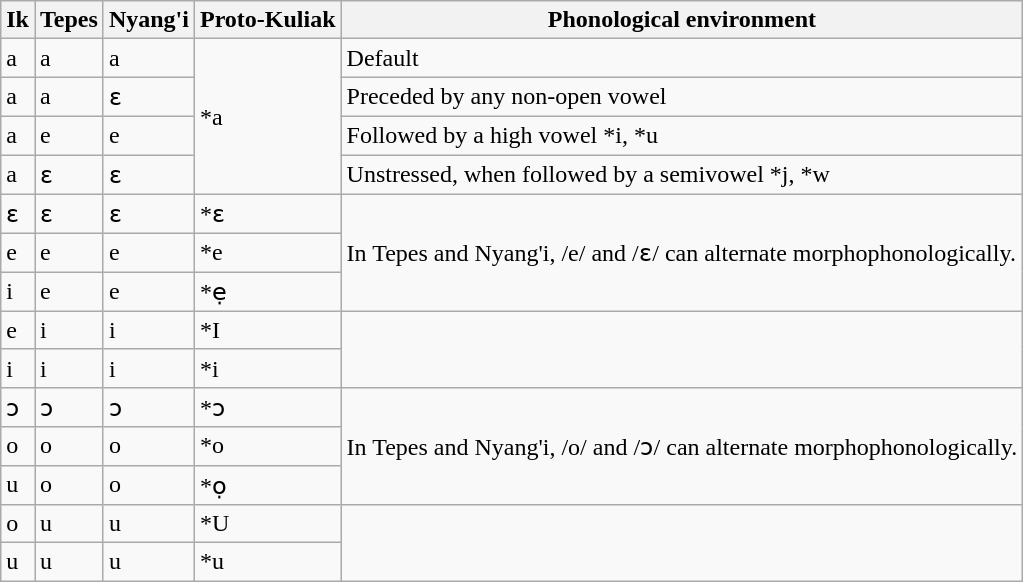<table class="wikitable">
<tr>
<th>Ik</th>
<th>Tepes</th>
<th>Nyang'i</th>
<th>Proto-Kuliak</th>
<th>Phonological environment</th>
</tr>
<tr>
<td>a</td>
<td>a</td>
<td>a</td>
<td rowspan="4">*a</td>
<td>Default</td>
</tr>
<tr>
<td>a</td>
<td>a</td>
<td>ɛ</td>
<td>Preceded by any non-open vowel</td>
</tr>
<tr>
<td>a</td>
<td>e</td>
<td>e</td>
<td>Followed by a high vowel *i, *u</td>
</tr>
<tr>
<td>a</td>
<td>ɛ</td>
<td>ɛ</td>
<td>Unstressed, when followed by a semivowel *j, *w</td>
</tr>
<tr>
<td>ɛ</td>
<td>ɛ</td>
<td>ɛ</td>
<td>*ɛ</td>
<td rowspan="3">In Tepes and Nyang'i, /e/ and /ɛ/ can alternate morphophonologically.</td>
</tr>
<tr>
<td>e</td>
<td>e</td>
<td>e</td>
<td>*e</td>
</tr>
<tr>
<td>i</td>
<td>e</td>
<td>e</td>
<td>*ẹ</td>
</tr>
<tr>
<td>e</td>
<td>i</td>
<td>i</td>
<td>*I</td>
</tr>
<tr>
<td>i</td>
<td>i</td>
<td>i</td>
<td>*i</td>
</tr>
<tr>
<td>ɔ</td>
<td>ɔ</td>
<td>ɔ</td>
<td>*ɔ</td>
<td rowspan="3">In Tepes and Nyang'i, /o/ and /ɔ/ can alternate morphophonologically.</td>
</tr>
<tr>
<td>o</td>
<td>o</td>
<td>o</td>
<td>*o</td>
</tr>
<tr>
<td>u</td>
<td>o</td>
<td>o</td>
<td>*ọ</td>
</tr>
<tr>
<td>o</td>
<td>u</td>
<td>u</td>
<td>*U</td>
</tr>
<tr>
<td>u</td>
<td>u</td>
<td>u</td>
<td>*u</td>
</tr>
</table>
